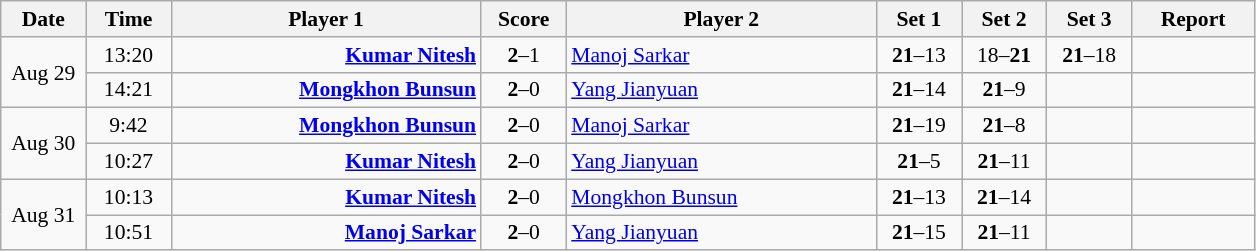<table class="nowrap wikitable" style="font-size:90%; text-align:center">
<tr>
<th width="50">Date</th>
<th width="50">Time</th>
<th width="200">Player 1</th>
<th width="50">Score</th>
<th width="200">Player 2</th>
<th width="50">Set 1</th>
<th width="50">Set 2</th>
<th width="50">Set 3</th>
<th width="75">Report</th>
</tr>
<tr>
<td rowspan="2">Aug 29</td>
<td>13:20</td>
<td align="right"><strong><a href='#'>Kumar Nitesh</a></strong> </td>
<td><strong>2</strong>–1</td>
<td align="left"> <a href='#'>Manoj Sarkar</a></td>
<td><strong>21</strong>–13</td>
<td>18–<strong>21</strong></td>
<td><strong>21</strong>–18</td>
<td></td>
</tr>
<tr>
<td>14:21</td>
<td align="right"><strong><a href='#'>Mongkhon Bunsun</a></strong> </td>
<td><strong>2</strong>–0</td>
<td align="left"> <a href='#'>Yang Jianyuan</a></td>
<td><strong>21</strong>–14</td>
<td><strong>21</strong>–9</td>
<td></td>
<td></td>
</tr>
<tr>
<td rowspan="2">Aug 30</td>
<td>9:42</td>
<td align="right"><strong><a href='#'>Mongkhon Bunsun</a></strong> </td>
<td><strong>2</strong>–0</td>
<td align="left"> <a href='#'>Manoj Sarkar</a></td>
<td><strong>21</strong>–19</td>
<td><strong>21</strong>–8</td>
<td></td>
<td></td>
</tr>
<tr>
<td>10:27</td>
<td align="right"><strong><a href='#'>Kumar Nitesh</a></strong> </td>
<td><strong>2</strong>–0</td>
<td align="left"> <a href='#'>Yang Jianyuan</a></td>
<td><strong>21</strong>–5</td>
<td><strong>21</strong>–11</td>
<td></td>
<td></td>
</tr>
<tr>
<td rowspan="2">Aug 31</td>
<td>10:13</td>
<td align="right"><strong><a href='#'>Kumar Nitesh</a></strong> </td>
<td><strong>2</strong>–0</td>
<td align="left"> <a href='#'>Mongkhon Bunsun</a></td>
<td><strong>21</strong>–13</td>
<td><strong>21</strong>–14</td>
<td></td>
<td></td>
</tr>
<tr>
<td>10:51</td>
<td align="right"><strong><a href='#'>Manoj Sarkar</a></strong> </td>
<td><strong>2</strong>–0</td>
<td align="left"> <a href='#'>Yang Jianyuan</a></td>
<td><strong>21</strong>–15</td>
<td><strong>21</strong>–11</td>
<td></td>
<td></td>
</tr>
</table>
